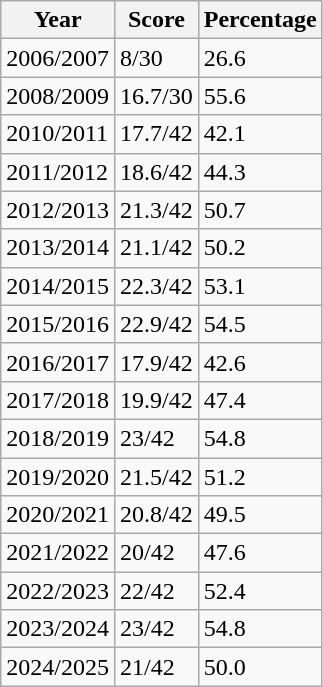<table class="wikitable">
<tr>
<th>Year</th>
<th>Score</th>
<th>Percentage</th>
</tr>
<tr>
<td>2006/2007</td>
<td>8/30</td>
<td>26.6</td>
</tr>
<tr>
<td>2008/2009</td>
<td>16.7/30</td>
<td>55.6</td>
</tr>
<tr>
<td>2010/2011</td>
<td>17.7/42</td>
<td>42.1</td>
</tr>
<tr>
<td>2011/2012</td>
<td>18.6/42</td>
<td>44.3</td>
</tr>
<tr>
<td>2012/2013</td>
<td>21.3/42</td>
<td>50.7</td>
</tr>
<tr>
<td>2013/2014</td>
<td>21.1/42</td>
<td>50.2</td>
</tr>
<tr>
<td>2014/2015</td>
<td>22.3/42</td>
<td>53.1</td>
</tr>
<tr>
<td>2015/2016</td>
<td>22.9/42</td>
<td>54.5</td>
</tr>
<tr>
<td>2016/2017</td>
<td>17.9/42</td>
<td>42.6</td>
</tr>
<tr>
<td>2017/2018</td>
<td>19.9/42</td>
<td>47.4</td>
</tr>
<tr>
<td>2018/2019</td>
<td>23/42</td>
<td>54.8</td>
</tr>
<tr>
<td>2019/2020</td>
<td>21.5/42</td>
<td>51.2</td>
</tr>
<tr>
<td>2020/2021</td>
<td>20.8/42</td>
<td>49.5</td>
</tr>
<tr>
<td>2021/2022</td>
<td>20/42</td>
<td>47.6</td>
</tr>
<tr>
<td>2022/2023</td>
<td>22/42</td>
<td>52.4</td>
</tr>
<tr>
<td>2023/2024</td>
<td>23/42</td>
<td>54.8</td>
</tr>
<tr>
<td>2024/2025</td>
<td>21/42</td>
<td>50.0</td>
</tr>
</table>
